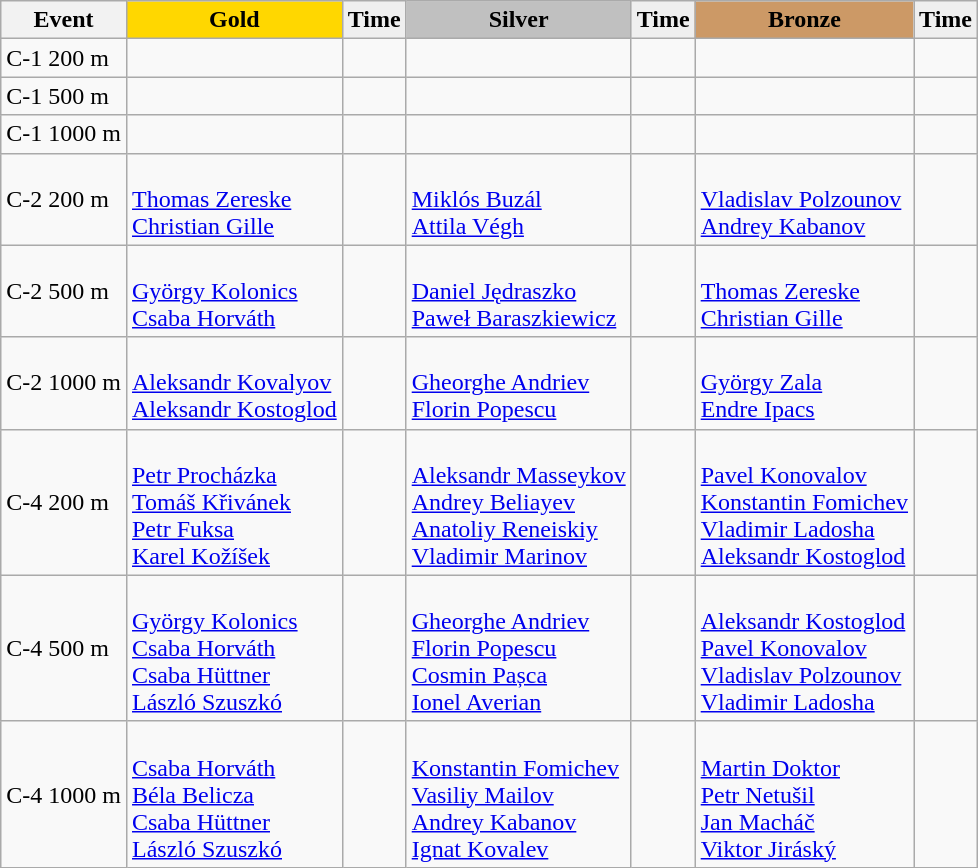<table class="wikitable">
<tr>
<th>Event</th>
<td align=center bgcolor="gold"><strong>Gold</strong></td>
<td align=center bgcolor="EFEFEF"><strong>Time</strong></td>
<td align=center bgcolor="silver"><strong>Silver</strong></td>
<td align=center bgcolor="EFEFEF"><strong>Time</strong></td>
<td align=center bgcolor="CC9966"><strong>Bronze</strong></td>
<td align=center bgcolor="EFEFEF"><strong>Time</strong></td>
</tr>
<tr>
<td>C-1 200 m</td>
<td></td>
<td></td>
<td></td>
<td></td>
<td></td>
<td></td>
</tr>
<tr>
<td>C-1 500 m</td>
<td></td>
<td></td>
<td></td>
<td></td>
<td></td>
<td></td>
</tr>
<tr>
<td>C-1 1000 m</td>
<td></td>
<td></td>
<td></td>
<td></td>
<td></td>
<td></td>
</tr>
<tr>
<td>C-2 200 m</td>
<td><br><a href='#'>Thomas Zereske</a><br><a href='#'>Christian Gille</a></td>
<td></td>
<td><br><a href='#'>Miklós Buzál</a><br><a href='#'>Attila Végh</a></td>
<td></td>
<td><br><a href='#'>Vladislav Polzounov</a><br><a href='#'>Andrey Kabanov</a></td>
<td></td>
</tr>
<tr>
<td>C-2 500 m</td>
<td><br><a href='#'>György Kolonics</a><br><a href='#'>Csaba Horváth</a></td>
<td></td>
<td><br><a href='#'>Daniel Jędraszko</a><br><a href='#'>Paweł Baraszkiewicz</a></td>
<td></td>
<td><br><a href='#'>Thomas Zereske</a><br><a href='#'>Christian Gille</a></td>
<td></td>
</tr>
<tr>
<td>C-2 1000 m</td>
<td><br><a href='#'>Aleksandr Kovalyov</a><br><a href='#'>Aleksandr Kostoglod</a></td>
<td></td>
<td><br><a href='#'>Gheorghe Andriev</a><br><a href='#'>Florin Popescu</a></td>
<td></td>
<td><br><a href='#'>György Zala</a><br><a href='#'>Endre Ipacs</a></td>
<td></td>
</tr>
<tr>
<td>C-4 200 m</td>
<td><br><a href='#'>Petr Procházka</a><br><a href='#'>Tomáš Křivánek</a><br><a href='#'>Petr Fuksa</a><br><a href='#'>Karel Kožíšek</a></td>
<td></td>
<td><br><a href='#'>Aleksandr Masseykov</a><br><a href='#'>Andrey Beliayev</a><br><a href='#'>Anatoliy Reneiskiy</a><br><a href='#'>Vladimir Marinov</a></td>
<td></td>
<td><br><a href='#'>Pavel Konovalov</a><br><a href='#'>Konstantin Fomichev</a><br><a href='#'>Vladimir Ladosha</a><br><a href='#'>Aleksandr Kostoglod</a></td>
<td></td>
</tr>
<tr>
<td>C-4 500 m</td>
<td><br><a href='#'>György Kolonics</a><br><a href='#'>Csaba Horváth</a><br><a href='#'>Csaba Hüttner</a><br><a href='#'>László Szuszkó</a></td>
<td></td>
<td><br><a href='#'>Gheorghe Andriev</a><br><a href='#'>Florin Popescu</a><br><a href='#'>Cosmin Pașca</a><br><a href='#'>Ionel Averian</a></td>
<td></td>
<td><br><a href='#'>Aleksandr Kostoglod</a><br><a href='#'>Pavel Konovalov</a><br><a href='#'>Vladislav Polzounov</a><br><a href='#'>Vladimir Ladosha</a></td>
<td></td>
</tr>
<tr>
<td>C-4 1000 m</td>
<td><br><a href='#'>Csaba Horváth</a><br><a href='#'>Béla Belicza</a><br><a href='#'>Csaba Hüttner</a><br><a href='#'>László Szuszkó</a></td>
<td></td>
<td><br><a href='#'>Konstantin Fomichev</a><br><a href='#'>Vasiliy Mailov</a><br><a href='#'>Andrey Kabanov</a><br><a href='#'>Ignat Kovalev</a></td>
<td></td>
<td><br><a href='#'>Martin Doktor</a><br><a href='#'>Petr Netušil</a><br><a href='#'>Jan Macháč</a><br><a href='#'>Viktor Jiráský</a></td>
<td></td>
</tr>
</table>
